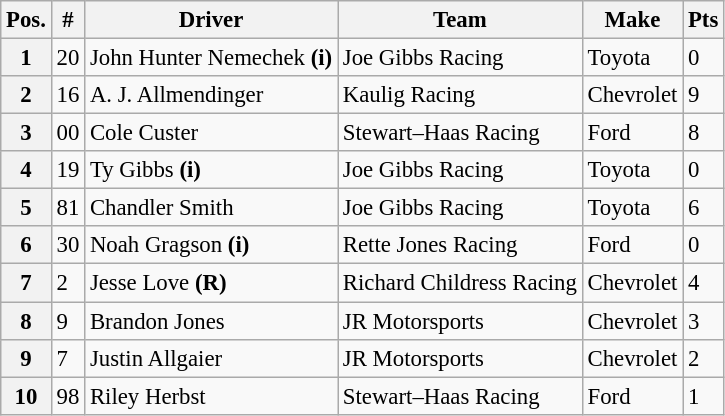<table class="wikitable" style="font-size:95%">
<tr>
<th>Pos.</th>
<th>#</th>
<th>Driver</th>
<th>Team</th>
<th>Make</th>
<th>Pts</th>
</tr>
<tr>
<th>1</th>
<td>20</td>
<td>John Hunter Nemechek <strong>(i)</strong></td>
<td>Joe Gibbs Racing</td>
<td>Toyota</td>
<td>0</td>
</tr>
<tr>
<th>2</th>
<td>16</td>
<td>A. J. Allmendinger</td>
<td>Kaulig Racing</td>
<td>Chevrolet</td>
<td>9</td>
</tr>
<tr>
<th>3</th>
<td>00</td>
<td>Cole Custer</td>
<td>Stewart–Haas Racing</td>
<td>Ford</td>
<td>8</td>
</tr>
<tr>
<th>4</th>
<td>19</td>
<td>Ty Gibbs <strong>(i)</strong></td>
<td>Joe Gibbs Racing</td>
<td>Toyota</td>
<td>0</td>
</tr>
<tr>
<th>5</th>
<td>81</td>
<td>Chandler Smith</td>
<td>Joe Gibbs Racing</td>
<td>Toyota</td>
<td>6</td>
</tr>
<tr>
<th>6</th>
<td>30</td>
<td>Noah Gragson <strong>(i)</strong></td>
<td>Rette Jones Racing</td>
<td>Ford</td>
<td>0</td>
</tr>
<tr>
<th>7</th>
<td>2</td>
<td>Jesse Love <strong>(R)</strong></td>
<td>Richard Childress Racing</td>
<td>Chevrolet</td>
<td>4</td>
</tr>
<tr>
<th>8</th>
<td>9</td>
<td>Brandon Jones</td>
<td>JR Motorsports</td>
<td>Chevrolet</td>
<td>3</td>
</tr>
<tr>
<th>9</th>
<td>7</td>
<td>Justin Allgaier</td>
<td>JR Motorsports</td>
<td>Chevrolet</td>
<td>2</td>
</tr>
<tr>
<th>10</th>
<td>98</td>
<td>Riley Herbst</td>
<td>Stewart–Haas Racing</td>
<td>Ford</td>
<td>1</td>
</tr>
</table>
